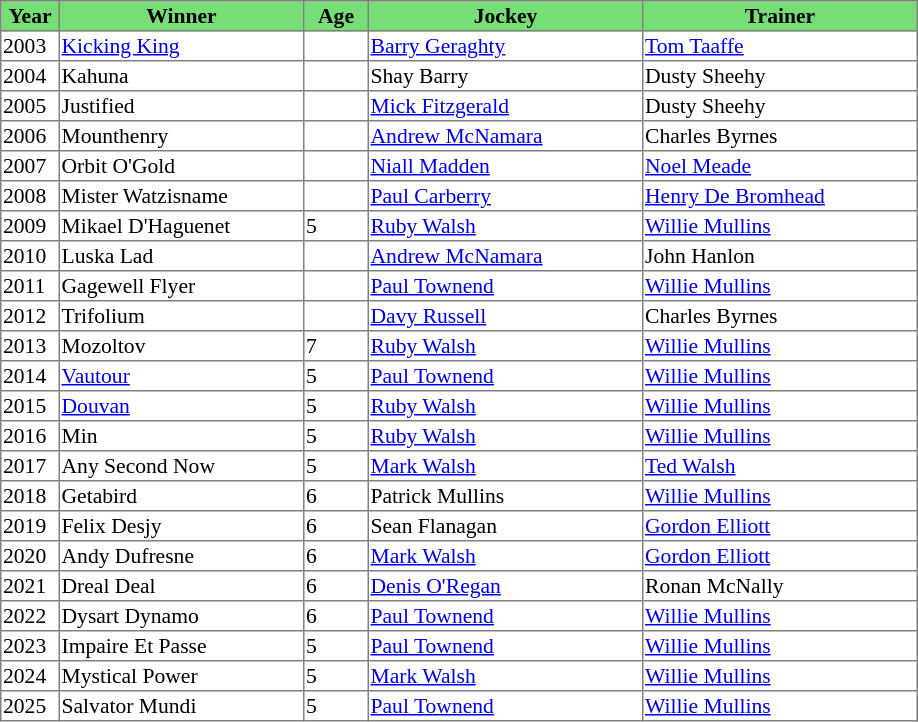<table class = "sortable" | border="1" style="border-collapse: collapse; font-size:90%">
<tr bgcolor="#77dd77" align="center">
<th style="width:36px"><strong>Year</strong><br></th>
<th style="width:160px"><strong>Winner</strong><br></th>
<th style="width:40px"><strong>Age</strong><br></th>
<th style="width:180px"><strong>Jockey</strong><br></th>
<th style="width:180px"><strong>Trainer</strong><br></th>
</tr>
<tr>
<td>2003</td>
<td><a href='#'>Kicking King</a></td>
<td></td>
<td><a href='#'>Barry Geraghty</a></td>
<td><a href='#'>Tom Taaffe</a></td>
</tr>
<tr>
<td>2004</td>
<td>Kahuna</td>
<td></td>
<td>Shay Barry</td>
<td>Dusty Sheehy</td>
</tr>
<tr>
<td>2005</td>
<td>Justified</td>
<td></td>
<td><a href='#'>Mick Fitzgerald</a></td>
<td>Dusty Sheehy</td>
</tr>
<tr>
<td>2006</td>
<td>Mounthenry</td>
<td></td>
<td><a href='#'>Andrew McNamara</a></td>
<td>Charles Byrnes</td>
</tr>
<tr>
<td>2007</td>
<td>Orbit O'Gold</td>
<td></td>
<td><a href='#'>Niall Madden</a></td>
<td><a href='#'>Noel Meade</a></td>
</tr>
<tr>
<td>2008</td>
<td>Mister Watzisname</td>
<td></td>
<td><a href='#'>Paul Carberry</a></td>
<td><a href='#'>Henry De Bromhead</a></td>
</tr>
<tr>
<td>2009</td>
<td>Mikael D'Haguenet</td>
<td>5</td>
<td><a href='#'>Ruby Walsh</a></td>
<td><a href='#'>Willie Mullins</a></td>
</tr>
<tr>
<td>2010</td>
<td>Luska Lad</td>
<td></td>
<td><a href='#'>Andrew McNamara</a></td>
<td>John Hanlon</td>
</tr>
<tr>
<td>2011</td>
<td>Gagewell Flyer</td>
<td></td>
<td><a href='#'>Paul Townend</a></td>
<td><a href='#'>Willie Mullins</a></td>
</tr>
<tr>
<td>2012</td>
<td>Trifolium</td>
<td></td>
<td><a href='#'>Davy Russell</a></td>
<td>Charles Byrnes</td>
</tr>
<tr>
<td>2013</td>
<td>Mozoltov</td>
<td>7</td>
<td><a href='#'>Ruby Walsh</a></td>
<td><a href='#'>Willie Mullins</a></td>
</tr>
<tr>
<td>2014</td>
<td><a href='#'>Vautour</a></td>
<td>5</td>
<td><a href='#'>Paul Townend</a></td>
<td><a href='#'>Willie Mullins</a></td>
</tr>
<tr>
<td>2015</td>
<td><a href='#'>Douvan</a></td>
<td>5</td>
<td><a href='#'>Ruby Walsh</a></td>
<td><a href='#'>Willie Mullins</a></td>
</tr>
<tr>
<td>2016</td>
<td>Min</td>
<td>5</td>
<td><a href='#'>Ruby Walsh</a></td>
<td><a href='#'>Willie Mullins</a></td>
</tr>
<tr>
<td>2017</td>
<td>Any Second Now</td>
<td>5</td>
<td><a href='#'>Mark Walsh</a></td>
<td><a href='#'>Ted Walsh</a></td>
</tr>
<tr>
<td>2018</td>
<td>Getabird</td>
<td>6</td>
<td>Patrick Mullins</td>
<td><a href='#'>Willie Mullins</a></td>
</tr>
<tr>
<td>2019</td>
<td>Felix Desjy</td>
<td>6</td>
<td>Sean Flanagan</td>
<td><a href='#'>Gordon Elliott</a></td>
</tr>
<tr>
<td>2020</td>
<td>Andy Dufresne</td>
<td>6</td>
<td><a href='#'>Mark Walsh</a></td>
<td><a href='#'>Gordon Elliott</a></td>
</tr>
<tr>
<td>2021</td>
<td>Dreal Deal</td>
<td>6</td>
<td><a href='#'>Denis O'Regan</a></td>
<td>Ronan McNally</td>
</tr>
<tr>
<td>2022</td>
<td>Dysart Dynamo</td>
<td>6</td>
<td><a href='#'>Paul Townend</a></td>
<td><a href='#'>Willie Mullins</a></td>
</tr>
<tr>
<td>2023</td>
<td>Impaire Et Passe</td>
<td>5</td>
<td><a href='#'>Paul Townend</a></td>
<td><a href='#'>Willie Mullins</a></td>
</tr>
<tr>
<td>2024</td>
<td>Mystical Power</td>
<td>5</td>
<td><a href='#'>Mark Walsh</a></td>
<td><a href='#'>Willie Mullins</a></td>
</tr>
<tr>
<td>2025</td>
<td>Salvator Mundi</td>
<td>5</td>
<td><a href='#'>Paul Townend</a></td>
<td><a href='#'>Willie Mullins</a></td>
</tr>
</table>
